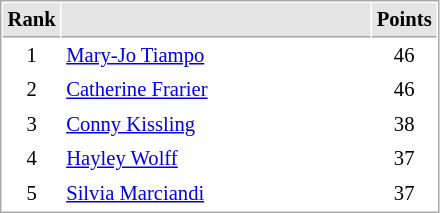<table cellspacing="1" cellpadding="3" style="border:1px solid #AAAAAA;font-size:86%">
<tr bgcolor="#E4E4E4">
<th style="border-bottom:1px solid #AAAAAA" width=10>Rank</th>
<th style="border-bottom:1px solid #AAAAAA" width=200></th>
<th style="border-bottom:1px solid #AAAAAA" width=20>Points</th>
</tr>
<tr>
<td align="center">1</td>
<td> <a href='#'>Mary-Jo Tiampo</a></td>
<td align=center>46</td>
</tr>
<tr>
<td align="center">2</td>
<td> <a href='#'>Catherine Frarier</a></td>
<td align=center>46</td>
</tr>
<tr>
<td align="center">3</td>
<td> <a href='#'>Conny Kissling</a></td>
<td align=center>38</td>
</tr>
<tr>
<td align="center">4</td>
<td> <a href='#'>Hayley Wolff</a></td>
<td align=center>37</td>
</tr>
<tr>
<td align="center">5</td>
<td> <a href='#'>Silvia Marciandi</a></td>
<td align=center>37</td>
</tr>
</table>
